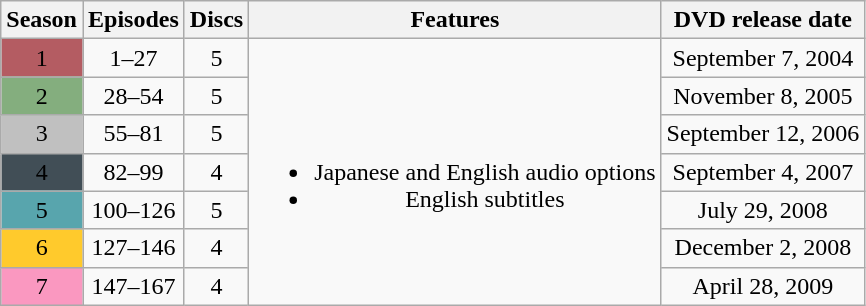<table class="wikitable" style="width:auto; text-align:center">
<tr>
<th>Season</th>
<th>Episodes</th>
<th>Discs</th>
<th>Features</th>
<th>DVD release date</th>
</tr>
<tr>
<td style="background:#B45C62;">1</td>
<td>1–27</td>
<td>5</td>
<td rowspan="7"><br><ul><li>Japanese and English audio options</li><li>English subtitles</li></ul></td>
<td>September 7, 2004<br></td>
</tr>
<tr>
<td style="background:#84AE7E;">2</td>
<td>28–54</td>
<td>5</td>
<td>November 8, 2005<br></td>
</tr>
<tr>
<td style="background:#C0C0C0;">3</td>
<td>55–81</td>
<td>5</td>
<td>September 12, 2006<br></td>
</tr>
<tr>
<td style="background:#414E56;">4</td>
<td>82–99</td>
<td>4</td>
<td>September 4, 2007<br></td>
</tr>
<tr>
<td style="background:#58A5AD;">5</td>
<td>100–126</td>
<td>5</td>
<td>July 29, 2008<br></td>
</tr>
<tr>
<td style="background:#FFCA2C;">6</td>
<td>127–146</td>
<td>4</td>
<td>December 2, 2008<br></td>
</tr>
<tr>
<td style="background:#FA98C0;">7</td>
<td>147–167</td>
<td>4</td>
<td>April 28, 2009<br></td>
</tr>
</table>
